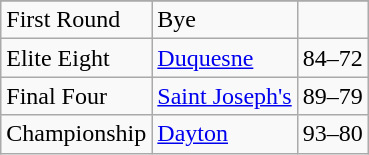<table class= "wikitable">
<tr>
</tr>
<tr>
<td>First Round</td>
<td>Bye</td>
<td></td>
</tr>
<tr>
<td>Elite Eight</td>
<td><a href='#'>Duquesne</a></td>
<td>84–72</td>
</tr>
<tr>
<td>Final Four</td>
<td><a href='#'>Saint Joseph's</a></td>
<td>89–79</td>
</tr>
<tr>
<td>Championship</td>
<td><a href='#'>Dayton</a></td>
<td>93–80</td>
</tr>
</table>
